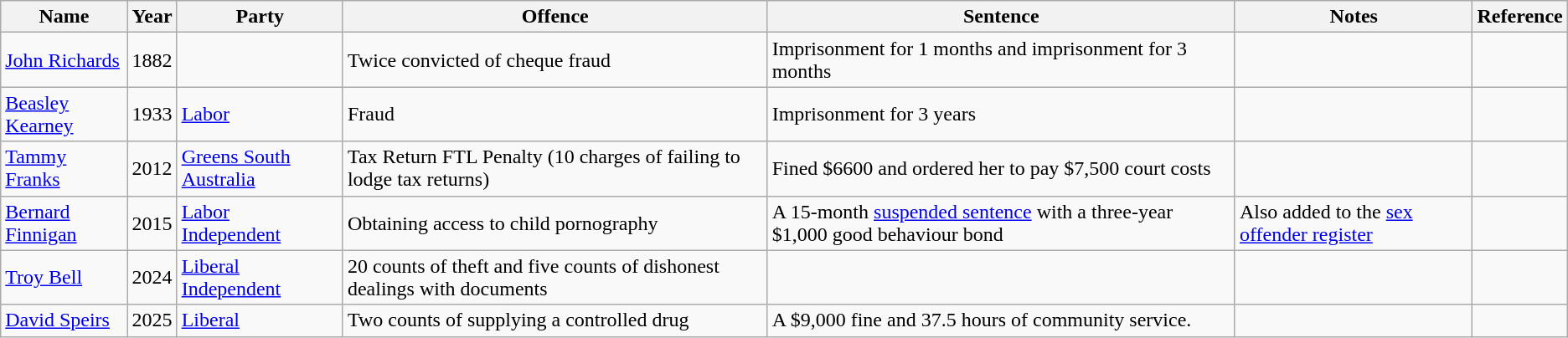<table class="wikitable">
<tr>
<th>Name</th>
<th>Year</th>
<th>Party</th>
<th>Offence</th>
<th>Sentence</th>
<th>Notes</th>
<th>Reference</th>
</tr>
<tr>
<td><a href='#'>John Richards</a></td>
<td>1882</td>
<td></td>
<td>Twice convicted of cheque fraud</td>
<td>Imprisonment for 1 months and imprisonment for 3 months</td>
<td></td>
<td></td>
</tr>
<tr>
<td><a href='#'>Beasley Kearney</a></td>
<td>1933</td>
<td><a href='#'>Labor</a></td>
<td>Fraud</td>
<td>Imprisonment for 3 years</td>
<td></td>
<td></td>
</tr>
<tr>
<td><a href='#'>Tammy Franks</a></td>
<td>2012</td>
<td><a href='#'>Greens South Australia</a></td>
<td>Tax Return FTL Penalty (10 charges of failing to lodge tax returns)</td>
<td>Fined $6600 and ordered her to pay $7,500 court costs</td>
<td></td>
<td><br></td>
</tr>
<tr>
<td><a href='#'>Bernard Finnigan</a></td>
<td>2015</td>
<td><a href='#'>Labor</a><br><a href='#'>Independent</a></td>
<td>Obtaining access to child pornography</td>
<td>A 15-month <a href='#'>suspended sentence</a> with a three-year $1,000 good behaviour bond</td>
<td>Also added to the <a href='#'>sex offender register</a></td>
<td></td>
</tr>
<tr>
<td><a href='#'>Troy Bell</a></td>
<td>2024</td>
<td><a href='#'>Liberal</a><br><a href='#'>Independent</a></td>
<td>20 counts of theft and five counts of dishonest dealings with documents</td>
<td></td>
<td></td>
<td></td>
</tr>
<tr>
<td><a href='#'>David Speirs</a></td>
<td>2025</td>
<td><a href='#'>Liberal</a></td>
<td>Two counts of supplying a controlled drug</td>
<td>A $9,000 fine and 37.5 hours of community service.</td>
<td></td>
<td></td>
</tr>
</table>
